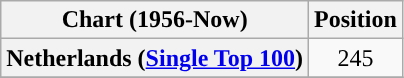<table class="wikitable sortable plainrowheaders" style="text-align:center">
<tr>
<th>Chart (1956-Now)</th>
<th>Position</th>
</tr>
<tr>
<th scope="row">Netherlands (<a href='#'>Single Top 100</a>) </th>
<td>245</td>
</tr>
<tr>
</tr>
</table>
